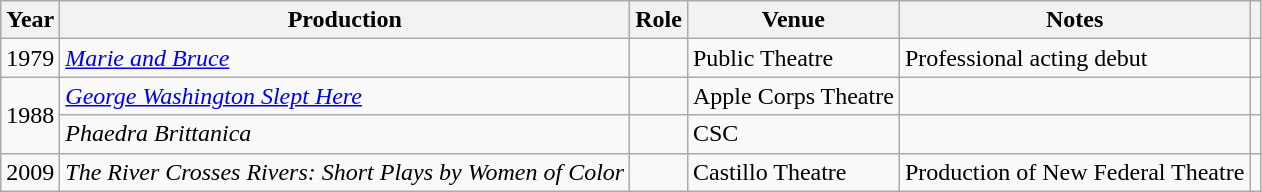<table class="wikitable sortable">
<tr>
<th>Year</th>
<th>Production</th>
<th>Role</th>
<th>Venue</th>
<th class=unsortable>Notes</th>
<th class=unsortable></th>
</tr>
<tr>
<td>1979</td>
<td><em><a href='#'>Marie and Bruce</a></em></td>
<td></td>
<td>Public Theatre</td>
<td>Professional acting debut</td>
<td></td>
</tr>
<tr>
<td rowspan=2>1988</td>
<td><em><a href='#'>George Washington Slept Here</a></em></td>
<td></td>
<td>Apple Corps Theatre</td>
<td></td>
<td></td>
</tr>
<tr>
<td><em>Phaedra Brittanica</em></td>
<td></td>
<td>CSC</td>
<td></td>
<td></td>
</tr>
<tr>
<td>2009</td>
<td><em>The River Crosses Rivers: Short Plays by Women of Color</em></td>
<td></td>
<td>Castillo Theatre</td>
<td>Production of New Federal Theatre</td>
<td></td>
</tr>
</table>
